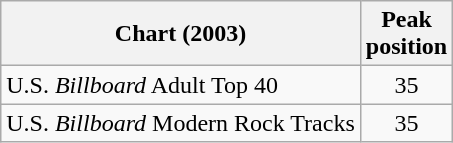<table class="wikitable">
<tr>
<th>Chart (2003)</th>
<th>Peak<br>position</th>
</tr>
<tr>
<td>U.S. <em>Billboard</em> Adult Top 40</td>
<td style="text-align:center;">35</td>
</tr>
<tr>
<td>U.S. <em>Billboard</em> Modern Rock Tracks</td>
<td style="text-align:center;">35</td>
</tr>
</table>
